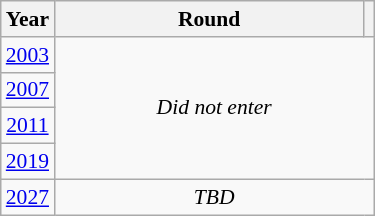<table class="wikitable" style="text-align: center; font-size:90%">
<tr>
<th>Year</th>
<th style="width:200px">Round</th>
<th></th>
</tr>
<tr>
<td><a href='#'>2003</a></td>
<td colspan="2" rowspan="4"><em>Did not enter</em></td>
</tr>
<tr>
<td><a href='#'>2007</a></td>
</tr>
<tr>
<td><a href='#'>2011</a></td>
</tr>
<tr>
<td><a href='#'>2019</a></td>
</tr>
<tr>
<td><a href='#'>2027</a></td>
<td colspan="2"><em>TBD</em></td>
</tr>
</table>
